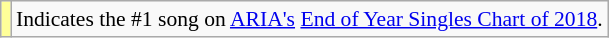<table class="wikitable" style="font-size:90%;">
<tr>
<td style="background-color:#FFFF99"></td>
<td>Indicates the #1 song on <a href='#'>ARIA's</a> <a href='#'>End of Year Singles Chart of 2018</a>.</td>
</tr>
</table>
